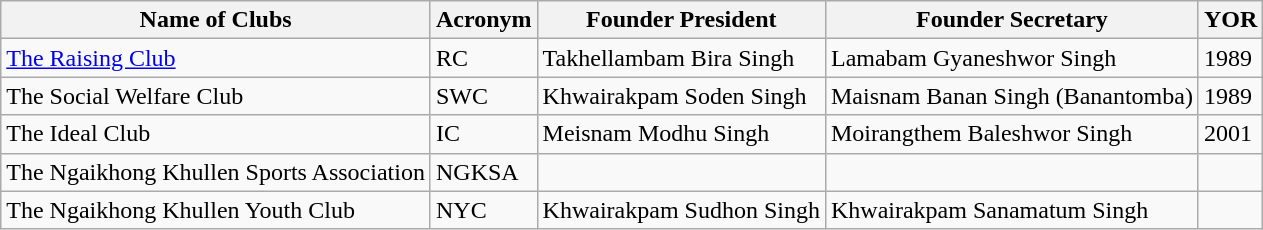<table class="wikitable">
<tr>
<th>Name of Clubs</th>
<th>Acronym</th>
<th>Founder President</th>
<th>Founder Secretary</th>
<th>YOR</th>
</tr>
<tr>
<td><a href='#'>The Raising Club</a></td>
<td>RC</td>
<td>Takhellambam Bira Singh</td>
<td>Lamabam Gyaneshwor Singh</td>
<td>1989</td>
</tr>
<tr>
<td>The Social Welfare Club</td>
<td>SWC</td>
<td>Khwairakpam Soden Singh</td>
<td>Maisnam Banan Singh (Banantomba)</td>
<td>1989</td>
</tr>
<tr>
<td>The Ideal Club</td>
<td>IC</td>
<td>Meisnam Modhu Singh</td>
<td>Moirangthem Baleshwor Singh</td>
<td>2001</td>
</tr>
<tr>
<td>The Ngaikhong Khullen Sports Association</td>
<td>NGKSA</td>
<td></td>
<td></td>
<td></td>
</tr>
<tr>
<td>The Ngaikhong Khullen Youth Club</td>
<td>NYC</td>
<td>Khwairakpam Sudhon Singh</td>
<td>Khwairakpam Sanamatum Singh</td>
<td></td>
</tr>
</table>
